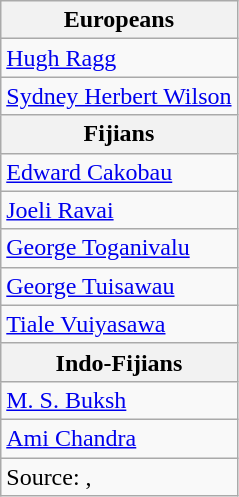<table class=wikitable>
<tr>
<th>Europeans</th>
</tr>
<tr>
<td><a href='#'>Hugh Ragg</a></td>
</tr>
<tr>
<td><a href='#'>Sydney Herbert Wilson</a></td>
</tr>
<tr>
<th>Fijians</th>
</tr>
<tr>
<td><a href='#'>Edward Cakobau</a></td>
</tr>
<tr>
<td><a href='#'>Joeli Ravai</a></td>
</tr>
<tr>
<td><a href='#'>George Toganivalu</a></td>
</tr>
<tr>
<td><a href='#'>George Tuisawau</a></td>
</tr>
<tr>
<td><a href='#'>Tiale Vuiyasawa</a></td>
</tr>
<tr>
<th>Indo-Fijians</th>
</tr>
<tr>
<td><a href='#'>M. S. Buksh</a></td>
</tr>
<tr>
<td><a href='#'>Ami Chandra</a></td>
</tr>
<tr>
<td>Source: , </td>
</tr>
</table>
